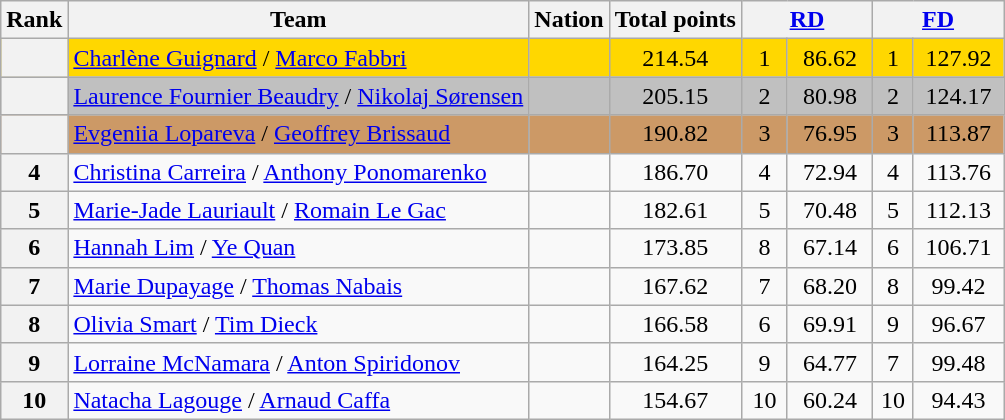<table class="wikitable sortable" style="text-align:left">
<tr>
<th scope="col">Rank</th>
<th scope="col">Team</th>
<th scope="col">Nation</th>
<th scope="col">Total points</th>
<th scope="col" colspan="2" width="80px"><a href='#'>RD</a></th>
<th scope="col" colspan="2" width="80px"><a href='#'>FD</a></th>
</tr>
<tr bgcolor="gold">
<th scope="row"></th>
<td><a href='#'>Charlène Guignard</a> / <a href='#'>Marco Fabbri</a></td>
<td></td>
<td align="center">214.54</td>
<td align="center">1</td>
<td align="center">86.62</td>
<td align="center">1</td>
<td align="center">127.92</td>
</tr>
<tr bgcolor="silver">
<th scope="row"></th>
<td><a href='#'>Laurence Fournier Beaudry</a> / <a href='#'>Nikolaj Sørensen</a></td>
<td></td>
<td align="center">205.15</td>
<td align="center">2</td>
<td align="center">80.98</td>
<td align="center">2</td>
<td align="center">124.17</td>
</tr>
<tr bgcolor="cc9966">
<th scope="row"></th>
<td><a href='#'>Evgeniia Lopareva</a> / <a href='#'>Geoffrey Brissaud</a></td>
<td></td>
<td align="center">190.82</td>
<td align="center">3</td>
<td align="center">76.95</td>
<td align="center">3</td>
<td align="center">113.87</td>
</tr>
<tr>
<th scope="row">4</th>
<td><a href='#'>Christina Carreira</a> / <a href='#'>Anthony Ponomarenko</a></td>
<td></td>
<td align="center">186.70</td>
<td align="center">4</td>
<td align="center">72.94</td>
<td align="center">4</td>
<td align="center">113.76</td>
</tr>
<tr>
<th scope="row">5</th>
<td><a href='#'>Marie-Jade Lauriault</a> / <a href='#'>Romain Le Gac</a></td>
<td></td>
<td align="center">182.61</td>
<td align="center">5</td>
<td align="center">70.48</td>
<td align="center">5</td>
<td align="center">112.13</td>
</tr>
<tr>
<th scope="row">6</th>
<td><a href='#'>Hannah Lim</a> / <a href='#'>Ye Quan</a></td>
<td></td>
<td align="center">173.85</td>
<td align="center">8</td>
<td align="center">67.14</td>
<td align="center">6</td>
<td align="center">106.71</td>
</tr>
<tr>
<th scope="row">7</th>
<td><a href='#'>Marie Dupayage</a> / <a href='#'>Thomas Nabais</a></td>
<td></td>
<td align="center">167.62</td>
<td align="center">7</td>
<td align="center">68.20</td>
<td align="center">8</td>
<td align="center">99.42</td>
</tr>
<tr>
<th scope="row">8</th>
<td><a href='#'>Olivia Smart</a> / <a href='#'>Tim Dieck</a></td>
<td></td>
<td align="center">166.58</td>
<td align="center">6</td>
<td align="center">69.91</td>
<td align="center">9</td>
<td align="center">96.67</td>
</tr>
<tr>
<th scope="row">9</th>
<td><a href='#'>Lorraine McNamara</a> / <a href='#'>Anton Spiridonov</a></td>
<td></td>
<td align="center">164.25</td>
<td align="center">9</td>
<td align="center">64.77</td>
<td align="center">7</td>
<td align="center">99.48</td>
</tr>
<tr>
<th scope="row">10</th>
<td><a href='#'>Natacha Lagouge</a> / <a href='#'>Arnaud Caffa</a></td>
<td></td>
<td align="center">154.67</td>
<td align="center">10</td>
<td align="center">60.24</td>
<td align="center">10</td>
<td align="center">94.43</td>
</tr>
</table>
